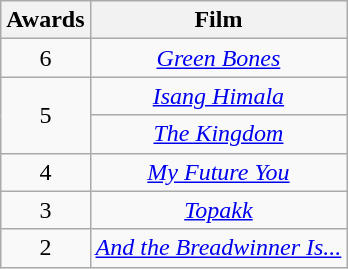<table class="wikitable sortable" style="text-align:center">
<tr>
<th scope="col">Awards</th>
<th scope="col">Film</th>
</tr>
<tr>
<td>6</td>
<td><em><a href='#'>Green Bones</a></em></td>
</tr>
<tr>
<td rowspan=2>5</td>
<td><em><a href='#'>Isang Himala</a></em></td>
</tr>
<tr>
<td><em><a href='#'>The Kingdom</a></em></td>
</tr>
<tr>
<td>4</td>
<td><em><a href='#'>My Future You</a></em></td>
</tr>
<tr>
<td>3</td>
<td><em><a href='#'>Topakk</a></em></td>
</tr>
<tr>
<td>2</td>
<td><em><a href='#'>And the Breadwinner Is...</a></em></td>
</tr>
</table>
